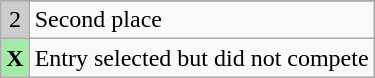<table class="wikitable">
<tr>
</tr>
<tr>
<td style="text-align:center; background-color:#CCC;">2</td>
<td>Second place</td>
</tr>
<tr>
<td style="text-align:center; background-color:#A4EAA9;"><strong>X</strong></td>
<td>Entry selected but did not compete</td>
</tr>
</table>
